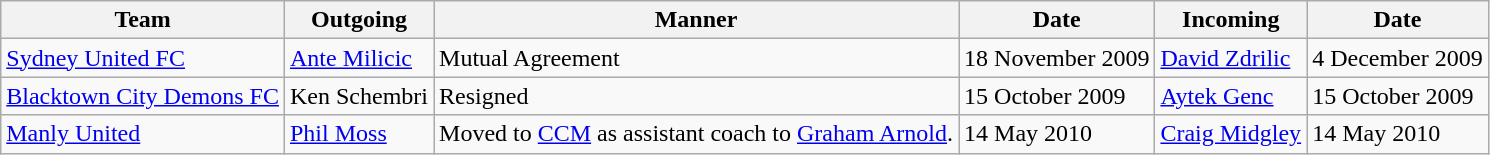<table class="wikitable">
<tr>
<th>Team</th>
<th>Outgoing</th>
<th>Manner</th>
<th>Date</th>
<th>Incoming</th>
<th>Date</th>
</tr>
<tr>
<td><a href='#'>Sydney United FC</a></td>
<td> <a href='#'>Ante Milicic</a></td>
<td>Mutual Agreement</td>
<td>18 November 2009</td>
<td> <a href='#'>David Zdrilic</a></td>
<td>4 December 2009</td>
</tr>
<tr>
<td><a href='#'>Blacktown City Demons FC</a></td>
<td> Ken Schembri</td>
<td>Resigned</td>
<td>15 October 2009</td>
<td> <a href='#'>Aytek Genc</a></td>
<td>15 October 2009</td>
</tr>
<tr>
<td><a href='#'>Manly United</a></td>
<td> <a href='#'>Phil Moss</a></td>
<td>Moved to <a href='#'>CCM</a> as assistant coach to <a href='#'>Graham Arnold</a>.</td>
<td>14 May 2010</td>
<td> <a href='#'>Craig Midgley</a></td>
<td>14 May 2010</td>
</tr>
</table>
